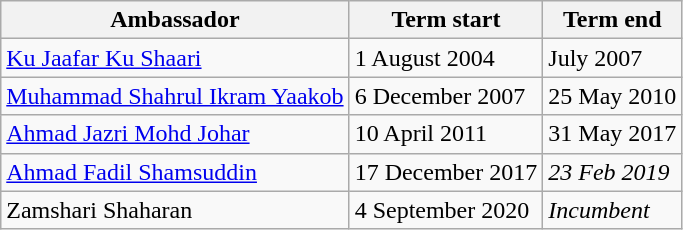<table class=wikitable>
<tr>
<th>Ambassador</th>
<th>Term start</th>
<th>Term end</th>
</tr>
<tr>
<td><a href='#'>Ku Jaafar Ku Shaari</a></td>
<td>1 August 2004</td>
<td>July 2007</td>
</tr>
<tr>
<td><a href='#'>Muhammad Shahrul Ikram Yaakob</a></td>
<td>6 December 2007</td>
<td>25 May 2010</td>
</tr>
<tr>
<td><a href='#'>Ahmad Jazri Mohd Johar</a></td>
<td>10 April 2011</td>
<td>31 May 2017</td>
</tr>
<tr>
<td><a href='#'>Ahmad Fadil Shamsuddin</a></td>
<td>17 December 2017</td>
<td><em>23 Feb 2019</em></td>
</tr>
<tr>
<td>Zamshari Shaharan</td>
<td>4 September 2020</td>
<td><em>Incumbent</em></td>
</tr>
</table>
